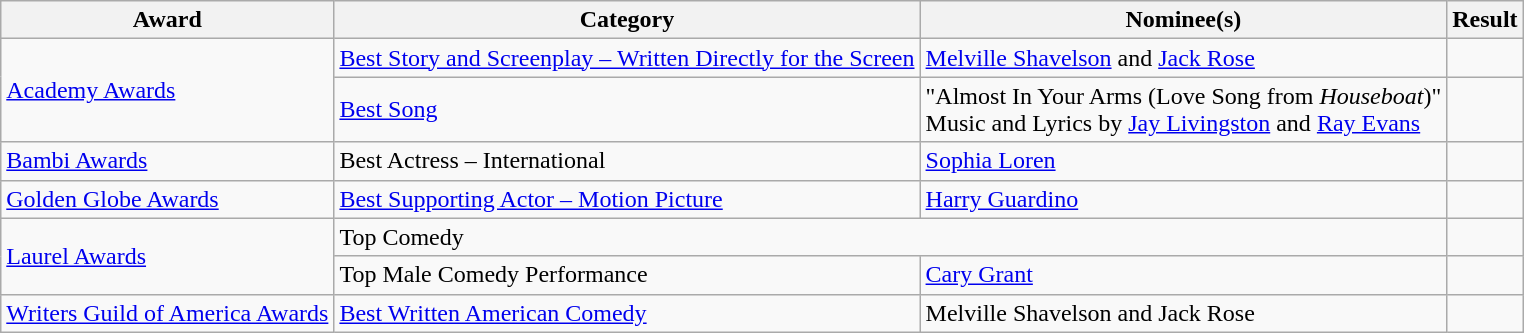<table class="wikitable plainrowheaders">
<tr>
<th>Award</th>
<th>Category</th>
<th>Nominee(s)</th>
<th>Result</th>
</tr>
<tr>
<td rowspan="2"><a href='#'>Academy Awards</a></td>
<td><a href='#'>Best Story and Screenplay – Written Directly for the Screen</a></td>
<td><a href='#'>Melville Shavelson</a> and <a href='#'>Jack Rose</a></td>
<td></td>
</tr>
<tr>
<td><a href='#'>Best Song</a></td>
<td>"Almost In Your Arms (Love Song from <em>Houseboat</em>)" <br> Music and Lyrics by <a href='#'>Jay Livingston</a> and <a href='#'>Ray Evans</a></td>
<td></td>
</tr>
<tr>
<td><a href='#'>Bambi Awards</a></td>
<td>Best Actress – International</td>
<td><a href='#'>Sophia Loren</a></td>
<td></td>
</tr>
<tr>
<td><a href='#'>Golden Globe Awards</a></td>
<td><a href='#'>Best Supporting Actor – Motion Picture</a></td>
<td><a href='#'>Harry Guardino</a></td>
<td></td>
</tr>
<tr>
<td rowspan="2"><a href='#'>Laurel Awards</a></td>
<td colspan="2">Top Comedy</td>
<td></td>
</tr>
<tr>
<td>Top Male Comedy Performance</td>
<td><a href='#'>Cary Grant</a></td>
<td></td>
</tr>
<tr>
<td><a href='#'>Writers Guild of America Awards</a></td>
<td><a href='#'>Best Written American Comedy</a></td>
<td>Melville Shavelson and Jack Rose</td>
<td></td>
</tr>
</table>
